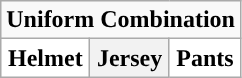<table class="wikitable">
<tr>
<td align="center" Colspan="3"><strong>Uniform Combination</strong></td>
</tr>
<tr align="center">
<th style="background:#FFFFFF;">Helmet</th>
<th>Jersey</th>
<th style="background:#FFFFFF;">Pants</th>
</tr>
</table>
